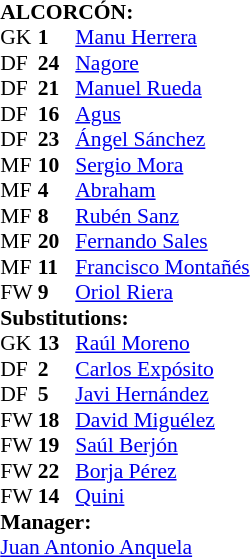<table style="font-size: 90%" cellspacing="0" cellpadding="0" align="center">
<tr>
<td colspan=4><strong>ALCORCÓN:</strong></td>
</tr>
<tr>
<th width=25></th>
<th width=25></th>
</tr>
<tr>
<td>GK</td>
<td><strong>1</strong></td>
<td> <a href='#'>Manu Herrera</a></td>
</tr>
<tr>
<td>DF</td>
<td><strong>24</strong></td>
<td> <a href='#'>Nagore</a></td>
</tr>
<tr>
<td>DF</td>
<td><strong>21</strong></td>
<td> <a href='#'>Manuel Rueda</a></td>
<td></td>
</tr>
<tr>
<td>DF</td>
<td><strong>16</strong></td>
<td> <a href='#'>Agus</a></td>
<td></td>
</tr>
<tr>
<td>DF</td>
<td><strong>23</strong></td>
<td> <a href='#'>Ángel Sánchez</a></td>
<td></td>
<td></td>
</tr>
<tr>
<td>MF</td>
<td><strong>10</strong></td>
<td> <a href='#'>Sergio Mora</a></td>
<td></td>
<td></td>
</tr>
<tr>
<td>MF</td>
<td><strong>4</strong></td>
<td> <a href='#'>Abraham</a></td>
</tr>
<tr>
<td>MF</td>
<td><strong>8</strong></td>
<td> <a href='#'>Rubén Sanz</a></td>
</tr>
<tr>
<td>MF</td>
<td><strong>20</strong></td>
<td> <a href='#'>Fernando Sales</a></td>
<td></td>
<td></td>
</tr>
<tr>
<td>MF</td>
<td><strong>11</strong></td>
<td> <a href='#'>Francisco Montañés</a></td>
</tr>
<tr>
<td>FW</td>
<td><strong>9</strong></td>
<td> <a href='#'>Oriol Riera</a></td>
<td></td>
</tr>
<tr>
<td colspan=3><strong>Substitutions:</strong></td>
</tr>
<tr>
<td>GK</td>
<td><strong>13</strong></td>
<td> <a href='#'>Raúl Moreno</a></td>
</tr>
<tr>
<td>DF</td>
<td><strong>2</strong></td>
<td> <a href='#'>Carlos Expósito</a></td>
</tr>
<tr>
<td>DF</td>
<td><strong>5</strong></td>
<td> <a href='#'>Javi Hernández</a></td>
</tr>
<tr>
<td>FW</td>
<td><strong>18</strong></td>
<td> <a href='#'>David Miguélez</a></td>
<td></td>
<td></td>
</tr>
<tr>
<td>FW</td>
<td><strong>19</strong></td>
<td> <a href='#'>Saúl Berjón</a></td>
<td></td>
<td></td>
</tr>
<tr>
<td>FW</td>
<td><strong>22</strong></td>
<td> <a href='#'>Borja Pérez</a></td>
</tr>
<tr>
<td>FW</td>
<td><strong>14</strong></td>
<td> <a href='#'>Quini</a></td>
<td></td>
<td></td>
</tr>
<tr>
<td colspan=3><strong>Manager:</strong></td>
</tr>
<tr>
<td colspan=3> <a href='#'>Juan Antonio Anquela</a></td>
</tr>
</table>
